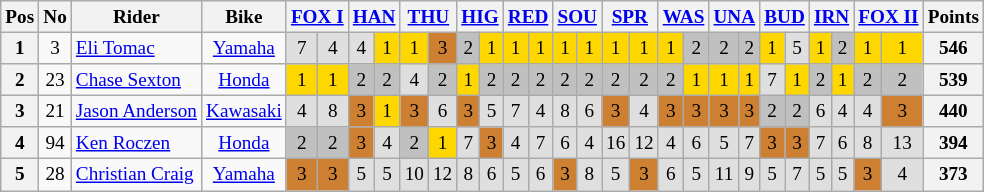<table class="wikitable" style="font-size: 80%; text-align:center">
<tr valign="top">
<th valign="middle">Pos</th>
<th valign="middle">No</th>
<th valign="middle">Rider</th>
<th valign="middle">Bike</th>
<th colspan=2><a href='#'>FOX I</a><br></th>
<th colspan=2><a href='#'>HAN</a><br></th>
<th colspan=2><a href='#'>THU</a><br></th>
<th colspan=2><a href='#'>HIG</a><br></th>
<th colspan=2><a href='#'>RED</a><br></th>
<th colspan=2><a href='#'>SOU</a><br></th>
<th colspan=2><a href='#'>SPR</a><br></th>
<th colspan=2><a href='#'>WAS</a><br></th>
<th colspan=2><a href='#'>UNA</a><br></th>
<th colspan=2><a href='#'>BUD</a><br></th>
<th colspan=2><a href='#'>IRN</a><br></th>
<th colspan=2><a href='#'>FOX II</a><br></th>
<th valign="middle">Points</th>
</tr>
<tr>
<th>1</th>
<td>3</td>
<td align=left> <a href='#'>Eli Tomac</a></td>
<td><a href='#'>Yamaha</a></td>
<td style="background:#dfdfdf;">7</td>
<td style="background:#dfdfdf;">4</td>
<td style="background:#dfdfdf;">4</td>
<td style="background: gold;">1</td>
<td style="background: gold;">1</td>
<td style="background:#CD7F32;">3</td>
<td style="background: silver;">2</td>
<td style="background: gold;">1</td>
<td style="background: gold;">1</td>
<td style="background: gold;">1</td>
<td style="background: gold;">1</td>
<td style="background: gold;">1</td>
<td style="background: gold;">1</td>
<td style="background: gold;">1</td>
<td style="background: gold;">1</td>
<td style="background: silver;">2</td>
<td style="background: silver;">2</td>
<td style="background: silver;">2</td>
<td style="background: gold;">1</td>
<td style="background:#dfdfdf;">5</td>
<td style="background: gold;">1</td>
<td style="background: silver;">2</td>
<td style="background: gold;">1</td>
<td style="background: gold;">1</td>
<th>546</th>
</tr>
<tr>
<th>2</th>
<td>23</td>
<td align=left> <a href='#'>Chase Sexton</a></td>
<td><a href='#'>Honda</a></td>
<td style="background: gold;">1</td>
<td style="background: gold;">1</td>
<td style="background: silver;">2</td>
<td style="background: silver;">2</td>
<td style="background:#dfdfdf;">4</td>
<td style="background: silver;">2</td>
<td style="background: gold;">1</td>
<td style="background: silver;">2</td>
<td style="background: silver;">2</td>
<td style="background: silver;">2</td>
<td style="background: silver;">2</td>
<td style="background: silver;">2</td>
<td style="background: silver;">2</td>
<td style="background: silver;">2</td>
<td style="background: silver;">2</td>
<td style="background: gold;">1</td>
<td style="background: gold;">1</td>
<td style="background: gold;">1</td>
<td style="background:#dfdfdf;">7</td>
<td style="background: gold;">1</td>
<td style="background: silver;">2</td>
<td style="background: gold;">1</td>
<td style="background: silver;">2</td>
<td style="background: silver;">2</td>
<th>539</th>
</tr>
<tr>
<th>3</th>
<td>21</td>
<td align=left>  <a href='#'>Jason Anderson</a></td>
<td><a href='#'>Kawasaki</a></td>
<td style="background:#dfdfdf;">4</td>
<td style="background:#dfdfdf;">8</td>
<td style="background:#CD7F32;">3</td>
<td style="background: gold;">1</td>
<td style="background:#CD7F32;">3</td>
<td style="background:#dfdfdf;">6</td>
<td style="background:#CD7F32;">3</td>
<td style="background:#dfdfdf;">5</td>
<td style="background:#dfdfdf;">7</td>
<td style="background:#dfdfdf;">4</td>
<td style="background:#dfdfdf;">8</td>
<td style="background:#dfdfdf;">6</td>
<td style="background:#CD7F32;">3</td>
<td style="background:#dfdfdf;">4</td>
<td style="background:#CD7F32;">3</td>
<td style="background:#CD7F32;">3</td>
<td style="background:#CD7F32;">3</td>
<td style="background:#CD7F32;">3</td>
<td style="background: silver;">2</td>
<td style="background: silver;">2</td>
<td style="background:#dfdfdf;">6</td>
<td style="background:#dfdfdf;">4</td>
<td style="background:#dfdfdf;">4</td>
<td style="background:#CD7F32;">3</td>
<th>440</th>
</tr>
<tr>
<th>4</th>
<td>94</td>
<td align=left> <a href='#'>Ken Roczen</a></td>
<td><a href='#'>Honda</a></td>
<td style="background: silver;">2</td>
<td style="background: silver;">2</td>
<td style="background:#CD7F32;">3</td>
<td style="background:#dfdfdf;">4</td>
<td style="background: silver;">2</td>
<td style="background: gold;">1</td>
<td style="background:#dfdfdf;">7</td>
<td style="background:#CD7F32;">3</td>
<td style="background:#dfdfdf;">4</td>
<td style="background:#dfdfdf;">7</td>
<td style="background:#dfdfdf;">6</td>
<td style="background:#dfdfdf;">4</td>
<td style="background:#dfdfdf;">16</td>
<td style="background:#dfdfdf;">12</td>
<td style="background:#dfdfdf;">4</td>
<td style="background:#dfdfdf;">6</td>
<td style="background:#dfdfdf;">5</td>
<td style="background:#dfdfdf;">7</td>
<td style="background:#CD7F32;">3</td>
<td style="background:#CD7F32;">3</td>
<td style="background:#dfdfdf;">7</td>
<td style="background:#dfdfdf;">6</td>
<td style="background:#dfdfdf;">8</td>
<td style="background:#dfdfdf;">13</td>
<th>394</th>
</tr>
<tr>
<th>5</th>
<td>28</td>
<td align=left> <a href='#'>Christian Craig</a></td>
<td><a href='#'>Yamaha</a></td>
<td style="background:#CD7F32;">3</td>
<td style="background:#CD7F32;">3</td>
<td style="background:#dfdfdf;">5</td>
<td style="background:#dfdfdf;">5</td>
<td style="background:#dfdfdf;">10</td>
<td style="background:#dfdfdf;">12</td>
<td style="background:#dfdfdf;">8</td>
<td style="background:#dfdfdf;">6</td>
<td style="background:#dfdfdf;">5</td>
<td style="background:#dfdfdf;">6</td>
<td style="background:#CD7F32;">3</td>
<td style="background:#dfdfdf;">8</td>
<td style="background:#dfdfdf;">5</td>
<td style="background:#CD7F32;">3</td>
<td style="background:#dfdfdf;">6</td>
<td style="background:#dfdfdf;">5</td>
<td style="background:#dfdfdf;">11</td>
<td style="background:#dfdfdf;">9</td>
<td style="background:#dfdfdf;">5</td>
<td style="background:#dfdfdf;">7</td>
<td style="background:#dfdfdf;">5</td>
<td style="background:#dfdfdf;">5</td>
<td style="background:#CD7F32;">3</td>
<td style="background:#dfdfdf;">4</td>
<th>373</th>
</tr>
</table>
